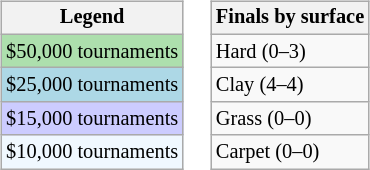<table>
<tr valign=top>
<td><br><table class=wikitable style="font-size:85%">
<tr>
<th>Legend</th>
</tr>
<tr style="background:#addfad;">
<td>$50,000 tournaments</td>
</tr>
<tr style="background:lightblue;">
<td>$25,000 tournaments</td>
</tr>
<tr style="background:#ccccff;">
<td>$15,000 tournaments</td>
</tr>
<tr style="background:#f0f8ff;">
<td>$10,000 tournaments</td>
</tr>
</table>
</td>
<td><br><table class=wikitable style="font-size:85%">
<tr>
<th>Finals by surface</th>
</tr>
<tr>
<td>Hard (0–3)</td>
</tr>
<tr>
<td>Clay (4–4)</td>
</tr>
<tr>
<td>Grass (0–0)</td>
</tr>
<tr>
<td>Carpet (0–0)</td>
</tr>
</table>
</td>
</tr>
</table>
